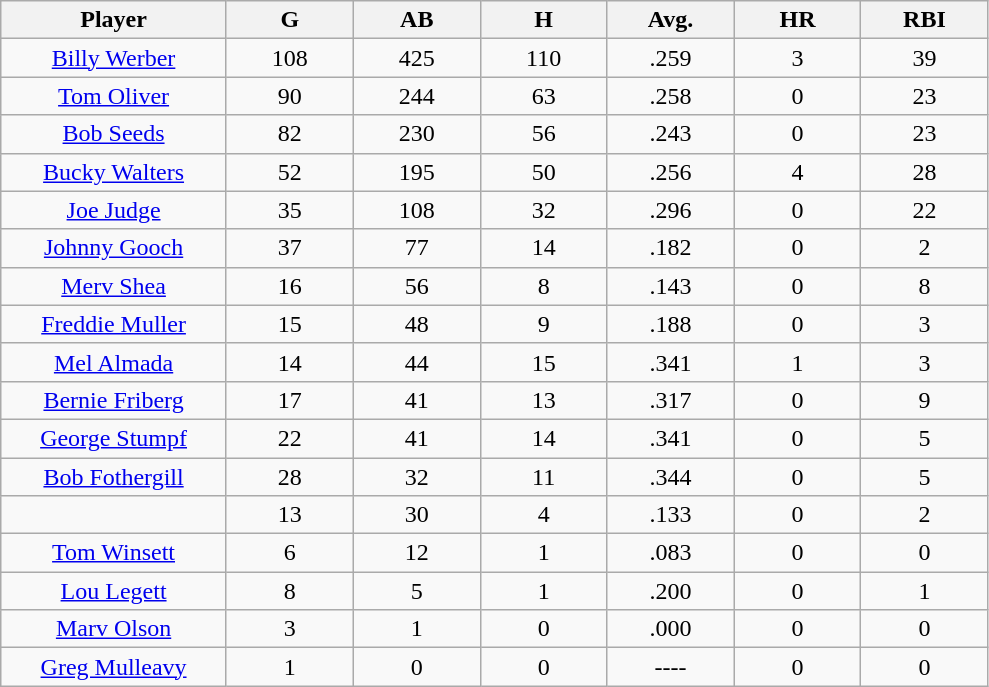<table class="wikitable sortable">
<tr>
<th bgcolor="#DDDDFF" width="16%">Player</th>
<th bgcolor="#DDDDFF" width="9%">G</th>
<th bgcolor="#DDDDFF" width="9%">AB</th>
<th bgcolor="#DDDDFF" width="9%">H</th>
<th bgcolor="#DDDDFF" width="9%">Avg.</th>
<th bgcolor="#DDDDFF" width="9%">HR</th>
<th bgcolor="#DDDDFF" width="9%">RBI</th>
</tr>
<tr align="center">
<td><a href='#'>Billy Werber</a></td>
<td>108</td>
<td>425</td>
<td>110</td>
<td>.259</td>
<td>3</td>
<td>39</td>
</tr>
<tr align="center">
<td><a href='#'>Tom Oliver</a></td>
<td>90</td>
<td>244</td>
<td>63</td>
<td>.258</td>
<td>0</td>
<td>23</td>
</tr>
<tr align="center">
<td><a href='#'>Bob Seeds</a></td>
<td>82</td>
<td>230</td>
<td>56</td>
<td>.243</td>
<td>0</td>
<td>23</td>
</tr>
<tr align="center">
<td><a href='#'>Bucky Walters</a></td>
<td>52</td>
<td>195</td>
<td>50</td>
<td>.256</td>
<td>4</td>
<td>28</td>
</tr>
<tr align="center">
<td><a href='#'>Joe Judge</a></td>
<td>35</td>
<td>108</td>
<td>32</td>
<td>.296</td>
<td>0</td>
<td>22</td>
</tr>
<tr align="center">
<td><a href='#'>Johnny Gooch</a></td>
<td>37</td>
<td>77</td>
<td>14</td>
<td>.182</td>
<td>0</td>
<td>2</td>
</tr>
<tr align="center">
<td><a href='#'>Merv Shea</a></td>
<td>16</td>
<td>56</td>
<td>8</td>
<td>.143</td>
<td>0</td>
<td>8</td>
</tr>
<tr align="center">
<td><a href='#'>Freddie Muller</a></td>
<td>15</td>
<td>48</td>
<td>9</td>
<td>.188</td>
<td>0</td>
<td>3</td>
</tr>
<tr align="center">
<td><a href='#'>Mel Almada</a></td>
<td>14</td>
<td>44</td>
<td>15</td>
<td>.341</td>
<td>1</td>
<td>3</td>
</tr>
<tr align="center">
<td><a href='#'>Bernie Friberg</a></td>
<td>17</td>
<td>41</td>
<td>13</td>
<td>.317</td>
<td>0</td>
<td>9</td>
</tr>
<tr align="center">
<td><a href='#'>George Stumpf</a></td>
<td>22</td>
<td>41</td>
<td>14</td>
<td>.341</td>
<td>0</td>
<td>5</td>
</tr>
<tr align="center">
<td><a href='#'>Bob Fothergill</a></td>
<td>28</td>
<td>32</td>
<td>11</td>
<td>.344</td>
<td>0</td>
<td>5</td>
</tr>
<tr align="center">
<td></td>
<td>13</td>
<td>30</td>
<td>4</td>
<td>.133</td>
<td>0</td>
<td>2</td>
</tr>
<tr align="center">
<td><a href='#'>Tom Winsett</a></td>
<td>6</td>
<td>12</td>
<td>1</td>
<td>.083</td>
<td>0</td>
<td>0</td>
</tr>
<tr align="center">
<td><a href='#'>Lou Legett</a></td>
<td>8</td>
<td>5</td>
<td>1</td>
<td>.200</td>
<td>0</td>
<td>1</td>
</tr>
<tr align="center">
<td><a href='#'>Marv Olson</a></td>
<td>3</td>
<td>1</td>
<td>0</td>
<td>.000</td>
<td>0</td>
<td>0</td>
</tr>
<tr align="center">
<td><a href='#'>Greg Mulleavy</a></td>
<td>1</td>
<td>0</td>
<td>0</td>
<td>----</td>
<td>0</td>
<td>0</td>
</tr>
</table>
